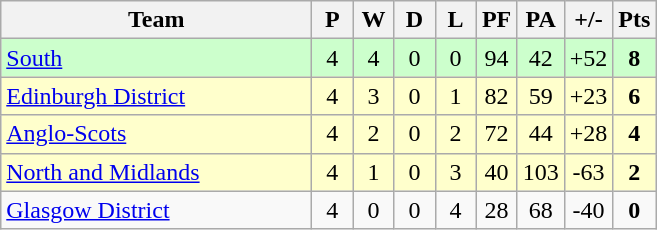<table class="wikitable" style="text-align: center;">
<tr>
<th width="200">Team</th>
<th width="20">P</th>
<th width="20">W</th>
<th width="20">D</th>
<th width="20">L</th>
<th width="20">PF</th>
<th width="20">PA</th>
<th width="25">+/-</th>
<th width="20">Pts</th>
</tr>
<tr bgcolor="#ccffcc">
<td align="left"><a href='#'>South</a></td>
<td>4</td>
<td>4</td>
<td>0</td>
<td>0</td>
<td>94</td>
<td>42</td>
<td>+52</td>
<td><strong>8</strong></td>
</tr>
<tr bgcolor="#ffffcc">
<td align="left"><a href='#'>Edinburgh District</a></td>
<td>4</td>
<td>3</td>
<td>0</td>
<td>1</td>
<td>82</td>
<td>59</td>
<td>+23</td>
<td><strong>6</strong></td>
</tr>
<tr bgcolor="#ffffcc">
<td align="left"><a href='#'>Anglo-Scots</a></td>
<td>4</td>
<td>2</td>
<td>0</td>
<td>2</td>
<td>72</td>
<td>44</td>
<td>+28</td>
<td><strong>4</strong></td>
</tr>
<tr bgcolor="#ffffcc">
<td align="left"><a href='#'>North and Midlands</a></td>
<td>4</td>
<td>1</td>
<td>0</td>
<td>3</td>
<td>40</td>
<td>103</td>
<td>-63</td>
<td><strong>2</strong></td>
</tr>
<tr>
<td align="left"><a href='#'>Glasgow District</a></td>
<td>4</td>
<td>0</td>
<td>0</td>
<td>4</td>
<td>28</td>
<td>68</td>
<td>-40</td>
<td><strong>0</strong></td>
</tr>
</table>
